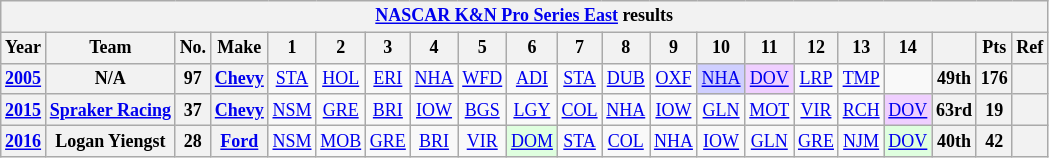<table class="wikitable" style="text-align:center; font-size:75%">
<tr>
<th colspan=23><a href='#'>NASCAR K&N Pro Series East</a> results</th>
</tr>
<tr>
<th>Year</th>
<th>Team</th>
<th>No.</th>
<th>Make</th>
<th>1</th>
<th>2</th>
<th>3</th>
<th>4</th>
<th>5</th>
<th>6</th>
<th>7</th>
<th>8</th>
<th>9</th>
<th>10</th>
<th>11</th>
<th>12</th>
<th>13</th>
<th>14</th>
<th></th>
<th>Pts</th>
<th>Ref</th>
</tr>
<tr>
<th><a href='#'>2005</a></th>
<th>N/A</th>
<th>97</th>
<th><a href='#'>Chevy</a></th>
<td><a href='#'>STA</a></td>
<td><a href='#'>HOL</a></td>
<td><a href='#'>ERI</a></td>
<td><a href='#'>NHA</a></td>
<td><a href='#'>WFD</a></td>
<td><a href='#'>ADI</a></td>
<td><a href='#'>STA</a></td>
<td><a href='#'>DUB</a></td>
<td><a href='#'>OXF</a></td>
<td style="background:#CFCFFF;"><a href='#'>NHA</a><br></td>
<td style="background:#EFCFFF;"><a href='#'>DOV</a><br></td>
<td><a href='#'>LRP</a></td>
<td><a href='#'>TMP</a></td>
<td></td>
<th>49th</th>
<th>176</th>
<th></th>
</tr>
<tr>
<th><a href='#'>2015</a></th>
<th><a href='#'>Spraker Racing</a></th>
<th>37</th>
<th><a href='#'>Chevy</a></th>
<td><a href='#'>NSM</a></td>
<td><a href='#'>GRE</a></td>
<td><a href='#'>BRI</a></td>
<td><a href='#'>IOW</a></td>
<td><a href='#'>BGS</a></td>
<td><a href='#'>LGY</a></td>
<td><a href='#'>COL</a></td>
<td><a href='#'>NHA</a></td>
<td><a href='#'>IOW</a></td>
<td><a href='#'>GLN</a></td>
<td><a href='#'>MOT</a></td>
<td><a href='#'>VIR</a></td>
<td><a href='#'>RCH</a></td>
<td style="background:#EFCFFF;"><a href='#'>DOV</a><br></td>
<th>63rd</th>
<th>19</th>
<th></th>
</tr>
<tr>
<th><a href='#'>2016</a></th>
<th>Logan Yiengst</th>
<th>28</th>
<th><a href='#'>Ford</a></th>
<td><a href='#'>NSM</a></td>
<td><a href='#'>MOB</a></td>
<td><a href='#'>GRE</a></td>
<td><a href='#'>BRI</a></td>
<td><a href='#'>VIR</a></td>
<td style="background:#DFFFDF;"><a href='#'>DOM</a><br></td>
<td><a href='#'>STA</a></td>
<td><a href='#'>COL</a></td>
<td><a href='#'>NHA</a></td>
<td><a href='#'>IOW</a></td>
<td><a href='#'>GLN</a></td>
<td><a href='#'>GRE</a></td>
<td><a href='#'>NJM</a></td>
<td style="background:#DFFFDF;"><a href='#'>DOV</a><br></td>
<th>40th</th>
<th>42</th>
<th></th>
</tr>
</table>
